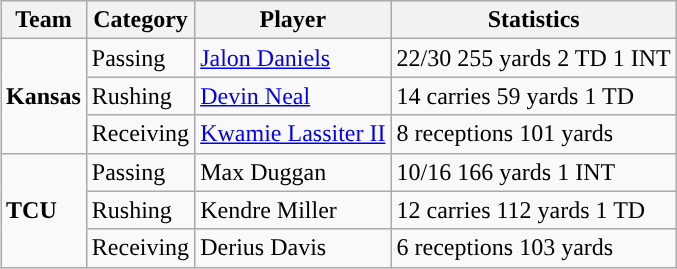<table class="wikitable" style="float: right;">
<tr>
<th>Team</th>
<th>Category</th>
<th>Player</th>
<th>Statistics</th>
</tr>
<tr>
<td rowspan=3><strong>Kansas</strong></td>
<td>Passing</td>
<td><a href='#'>Jalon Daniels</a></td>
<td>22/30 255 yards 2 TD 1 INT</td>
</tr>
<tr>
<td>Rushing</td>
<td><a href='#'>Devin Neal</a></td>
<td>14 carries 59 yards 1 TD</td>
</tr>
<tr>
<td>Receiving</td>
<td><a href='#'>Kwamie Lassiter II</a></td>
<td>8 receptions 101 yards</td>
</tr>
<tr>
<td rowspan=3><strong>TCU</strong></td>
<td>Passing</td>
<td>Max Duggan</td>
<td>10/16 166 yards 1 INT</td>
</tr>
<tr>
<td>Rushing</td>
<td>Kendre Miller</td>
<td>12 carries 112 yards 1 TD</td>
</tr>
<tr>
<td>Receiving</td>
<td>Derius Davis</td>
<td>6 receptions 103 yards</td>
</tr>
</table>
